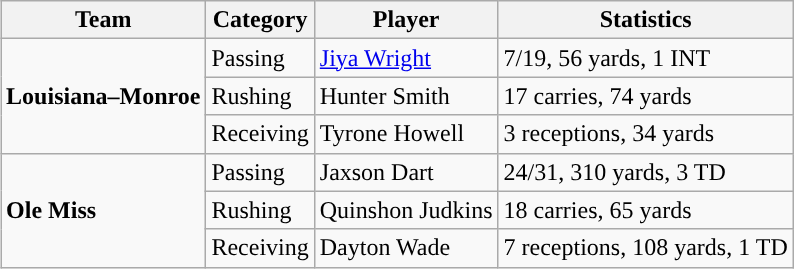<table class="wikitable" style="float: right;">
<tr>
<th>Team</th>
<th>Category</th>
<th>Player</th>
<th>Statistics</th>
</tr>
<tr>
<td rowspan=3><strong>Louisiana–Monroe</strong></td>
<td>Passing</td>
<td><a href='#'>Jiya Wright</a></td>
<td>7/19, 56 yards, 1 INT</td>
</tr>
<tr>
<td>Rushing</td>
<td>Hunter Smith</td>
<td>17 carries, 74 yards</td>
</tr>
<tr>
<td>Receiving</td>
<td>Tyrone Howell</td>
<td>3 receptions, 34 yards</td>
</tr>
<tr>
<td rowspan=3><strong>Ole Miss</strong></td>
<td>Passing</td>
<td>Jaxson Dart</td>
<td>24/31, 310 yards, 3 TD</td>
</tr>
<tr>
<td>Rushing</td>
<td>Quinshon Judkins</td>
<td>18 carries, 65 yards</td>
</tr>
<tr>
<td>Receiving</td>
<td>Dayton Wade</td>
<td>7 receptions, 108 yards, 1 TD</td>
</tr>
</table>
